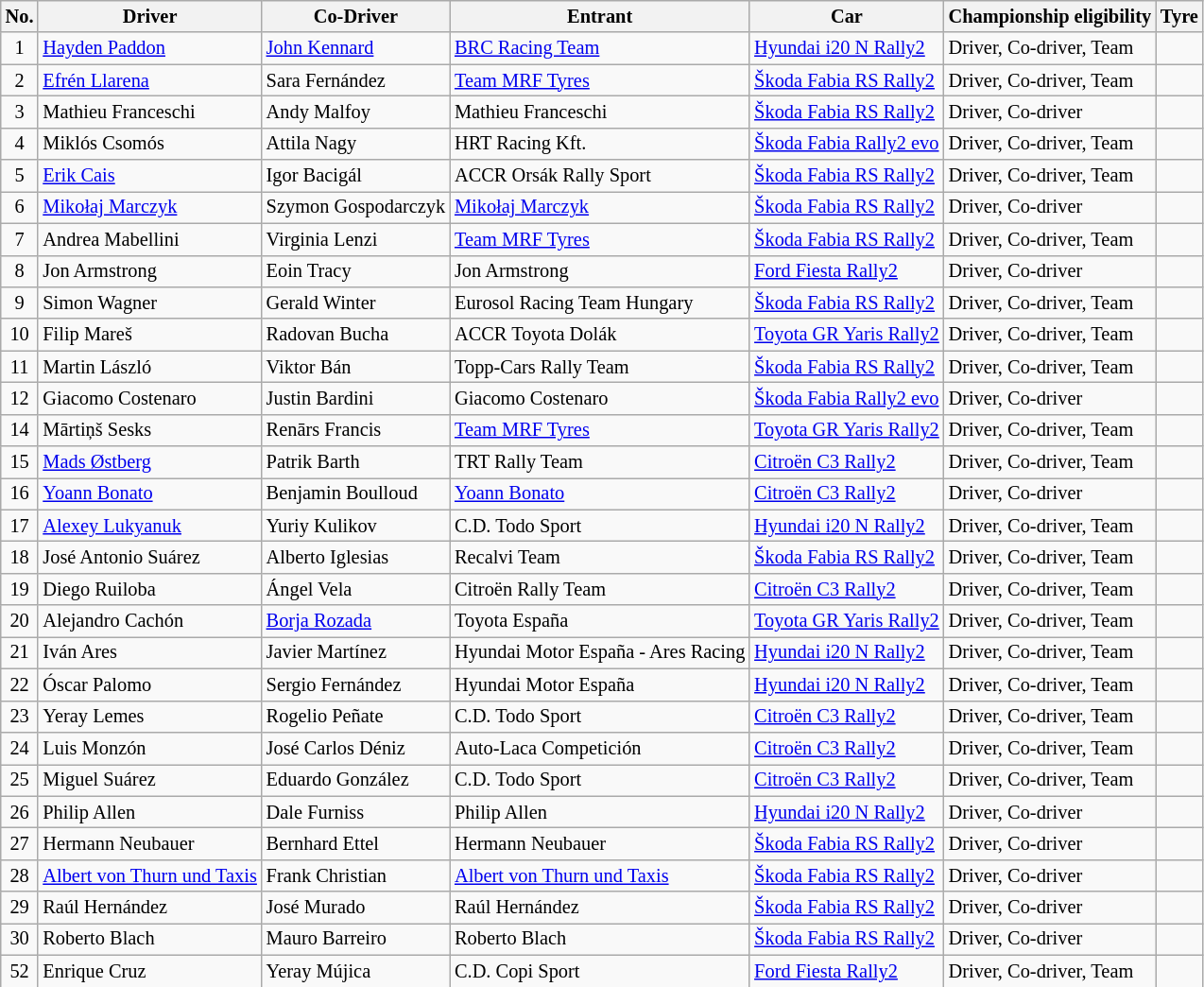<table class="wikitable" style="font-size: 85%;">
<tr>
<th>No.</th>
<th>Driver</th>
<th>Co-Driver</th>
<th>Entrant</th>
<th>Car</th>
<th>Championship eligibility</th>
<th>Tyre</th>
</tr>
<tr>
<td align="center">1</td>
<td> <a href='#'>Hayden Paddon</a></td>
<td> <a href='#'>John Kennard</a></td>
<td> <a href='#'>BRC Racing Team</a></td>
<td><a href='#'>Hyundai i20 N Rally2</a></td>
<td>Driver, Co-driver, Team</td>
<td align="center"></td>
</tr>
<tr>
<td align="center">2</td>
<td> <a href='#'>Efrén Llarena</a></td>
<td> Sara Fernández</td>
<td> <a href='#'>Team MRF Tyres</a></td>
<td><a href='#'>Škoda Fabia RS Rally2</a></td>
<td>Driver, Co-driver, Team</td>
<td align="center"></td>
</tr>
<tr>
<td align="center">3</td>
<td> Mathieu Franceschi</td>
<td> Andy Malfoy</td>
<td> Mathieu Franceschi</td>
<td><a href='#'>Škoda Fabia RS Rally2</a></td>
<td>Driver, Co-driver</td>
<td align="center"></td>
</tr>
<tr>
<td align="center">4</td>
<td> Miklós Csomós</td>
<td> Attila Nagy</td>
<td> HRT Racing Kft.</td>
<td><a href='#'>Škoda Fabia Rally2 evo</a></td>
<td>Driver, Co-driver, Team</td>
<td align="center"></td>
</tr>
<tr>
<td align="center">5</td>
<td> <a href='#'>Erik Cais</a></td>
<td> Igor Bacigál</td>
<td> ACCR Orsák Rally Sport</td>
<td><a href='#'>Škoda Fabia RS Rally2</a></td>
<td>Driver, Co-driver, Team</td>
<td align="center"></td>
</tr>
<tr>
<td align="center">6</td>
<td> <a href='#'>Mikołaj Marczyk</a></td>
<td> Szymon Gospodarczyk</td>
<td> <a href='#'>Mikołaj Marczyk</a></td>
<td><a href='#'>Škoda Fabia RS Rally2</a></td>
<td>Driver, Co-driver</td>
<td align="center"></td>
</tr>
<tr>
<td align="center">7</td>
<td> Andrea Mabellini</td>
<td> Virginia Lenzi</td>
<td> <a href='#'>Team MRF Tyres</a></td>
<td><a href='#'>Škoda Fabia RS Rally2</a></td>
<td>Driver, Co-driver, Team</td>
<td align="center"></td>
</tr>
<tr>
<td align="center">8</td>
<td> Jon Armstrong</td>
<td> Eoin Tracy</td>
<td> Jon Armstrong</td>
<td><a href='#'>Ford Fiesta Rally2</a></td>
<td>Driver, Co-driver</td>
<td align="center"></td>
</tr>
<tr>
<td align="center">9</td>
<td> Simon Wagner</td>
<td> Gerald Winter</td>
<td> Eurosol Racing Team Hungary</td>
<td><a href='#'>Škoda Fabia RS Rally2</a></td>
<td>Driver, Co-driver, Team</td>
<td align="center"></td>
</tr>
<tr>
<td align="center">10</td>
<td> Filip Mareš</td>
<td> Radovan Bucha</td>
<td> ACCR Toyota Dolák</td>
<td><a href='#'>Toyota GR Yaris Rally2</a></td>
<td>Driver, Co-driver, Team</td>
<td align="center"></td>
</tr>
<tr>
<td align="center">11</td>
<td> Martin László</td>
<td> Viktor Bán</td>
<td> Topp-Cars Rally Team</td>
<td><a href='#'>Škoda Fabia RS Rally2</a></td>
<td>Driver, Co-driver, Team</td>
<td align="center"></td>
</tr>
<tr>
<td align="center">12</td>
<td> Giacomo Costenaro</td>
<td> Justin Bardini</td>
<td> Giacomo Costenaro</td>
<td><a href='#'>Škoda Fabia Rally2 evo</a></td>
<td>Driver, Co-driver</td>
<td align="center"></td>
</tr>
<tr>
<td align="center">14</td>
<td> Mārtiņš Sesks</td>
<td> Renārs Francis</td>
<td> <a href='#'>Team MRF Tyres</a></td>
<td><a href='#'>Toyota GR Yaris Rally2</a></td>
<td>Driver, Co-driver, Team</td>
<td align="center"></td>
</tr>
<tr>
<td align="center">15</td>
<td> <a href='#'>Mads Østberg</a></td>
<td> Patrik Barth</td>
<td> TRT Rally Team</td>
<td><a href='#'>Citroën C3 Rally2</a></td>
<td>Driver, Co-driver, Team</td>
<td align="center"></td>
</tr>
<tr>
<td align="center">16</td>
<td> <a href='#'>Yoann Bonato</a></td>
<td> Benjamin Boulloud</td>
<td> <a href='#'>Yoann Bonato</a></td>
<td><a href='#'>Citroën C3 Rally2</a></td>
<td>Driver, Co-driver</td>
<td align="center"></td>
</tr>
<tr>
<td align="center">17</td>
<td> <a href='#'>Alexey Lukyanuk</a></td>
<td> Yuriy Kulikov</td>
<td> C.D. Todo Sport</td>
<td><a href='#'>Hyundai i20 N Rally2</a></td>
<td>Driver, Co-driver, Team</td>
<td align="center"></td>
</tr>
<tr>
<td align="center">18</td>
<td> José Antonio Suárez</td>
<td> Alberto Iglesias</td>
<td> Recalvi Team</td>
<td><a href='#'>Škoda Fabia RS Rally2</a></td>
<td>Driver, Co-driver, Team</td>
<td align="center"></td>
</tr>
<tr>
<td align="center">19</td>
<td> Diego Ruiloba</td>
<td> Ángel Vela</td>
<td> Citroën Rally Team</td>
<td><a href='#'>Citroën C3 Rally2</a></td>
<td>Driver, Co-driver, Team</td>
<td align="center"></td>
</tr>
<tr>
<td align="center">20</td>
<td> Alejandro Cachón</td>
<td> <a href='#'>Borja Rozada</a></td>
<td> Toyota España</td>
<td><a href='#'>Toyota GR Yaris Rally2</a></td>
<td>Driver, Co-driver, Team</td>
<td align="center"></td>
</tr>
<tr>
<td align="center">21</td>
<td> Iván Ares</td>
<td> Javier Martínez</td>
<td> Hyundai Motor España - Ares Racing</td>
<td><a href='#'>Hyundai i20 N Rally2</a></td>
<td>Driver, Co-driver, Team</td>
<td align="center"></td>
</tr>
<tr>
<td align="center">22</td>
<td> Óscar Palomo</td>
<td> Sergio Fernández</td>
<td> Hyundai Motor España</td>
<td><a href='#'>Hyundai i20 N Rally2</a></td>
<td>Driver, Co-driver, Team</td>
<td align="center"></td>
</tr>
<tr>
<td align="center">23</td>
<td> Yeray Lemes</td>
<td> Rogelio Peñate</td>
<td> C.D. Todo Sport</td>
<td><a href='#'>Citroën C3 Rally2</a></td>
<td>Driver, Co-driver, Team</td>
<td align="center"></td>
</tr>
<tr>
<td align="center">24</td>
<td> Luis Monzón</td>
<td> José Carlos Déniz</td>
<td> Auto-Laca Competición</td>
<td><a href='#'>Citroën C3 Rally2</a></td>
<td>Driver, Co-driver, Team</td>
<td align="center"></td>
</tr>
<tr>
<td align="center">25</td>
<td> Miguel Suárez</td>
<td> Eduardo González</td>
<td> C.D. Todo Sport</td>
<td><a href='#'>Citroën C3 Rally2</a></td>
<td>Driver, Co-driver, Team</td>
<td align="center"></td>
</tr>
<tr>
<td align="center">26</td>
<td> Philip Allen</td>
<td> Dale Furniss</td>
<td> Philip Allen</td>
<td><a href='#'>Hyundai i20 N Rally2</a></td>
<td>Driver, Co-driver</td>
<td align="center"></td>
</tr>
<tr>
<td align="center">27</td>
<td> Hermann Neubauer</td>
<td> Bernhard Ettel</td>
<td> Hermann Neubauer</td>
<td><a href='#'>Škoda Fabia RS Rally2</a></td>
<td>Driver, Co-driver</td>
<td align="center"></td>
</tr>
<tr>
<td align="center">28</td>
<td> <a href='#'>Albert von Thurn und Taxis</a></td>
<td> Frank Christian</td>
<td> <a href='#'>Albert von Thurn und Taxis</a></td>
<td><a href='#'>Škoda Fabia RS Rally2</a></td>
<td>Driver, Co-driver</td>
<td align="center"></td>
</tr>
<tr>
<td align="center">29</td>
<td> Raúl Hernández</td>
<td> José Murado</td>
<td> Raúl Hernández</td>
<td><a href='#'>Škoda Fabia RS Rally2</a></td>
<td>Driver, Co-driver</td>
<td align="center"></td>
</tr>
<tr>
<td align="center">30</td>
<td> Roberto Blach</td>
<td> Mauro Barreiro</td>
<td> Roberto Blach</td>
<td><a href='#'>Škoda Fabia RS Rally2</a></td>
<td>Driver, Co-driver</td>
<td align="center"></td>
</tr>
<tr>
<td align="center">52</td>
<td> Enrique Cruz</td>
<td> Yeray Mújica</td>
<td> C.D. Copi Sport</td>
<td><a href='#'>Ford Fiesta Rally2</a></td>
<td>Driver, Co-driver, Team</td>
<td align="center"></td>
</tr>
</table>
